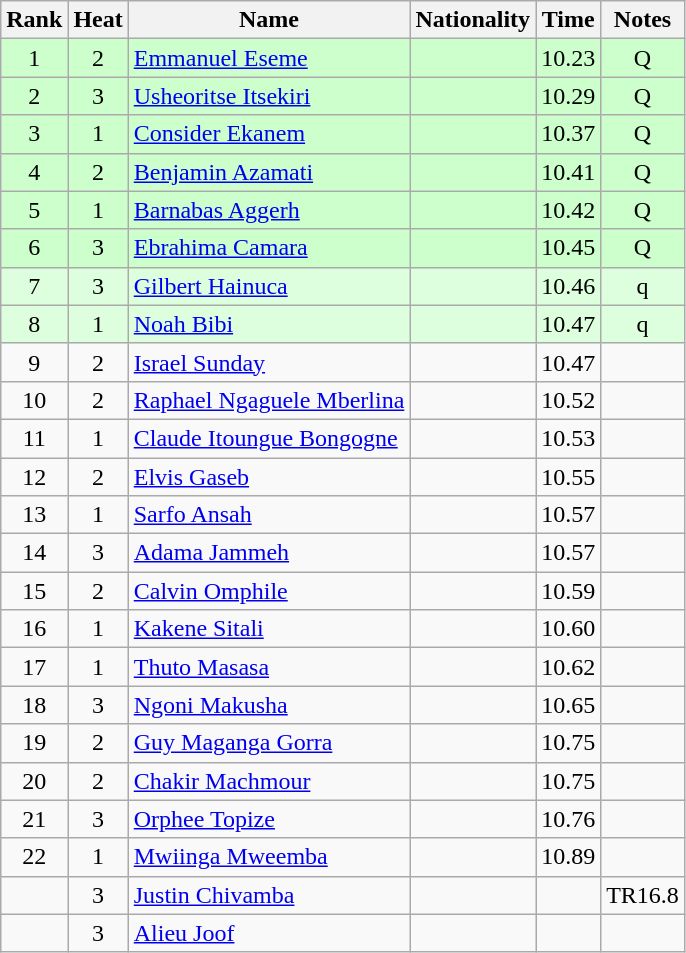<table class="wikitable sortable" style="text-align:center">
<tr>
<th>Rank</th>
<th>Heat</th>
<th>Name</th>
<th>Nationality</th>
<th>Time</th>
<th>Notes</th>
</tr>
<tr bgcolor=ccffcc>
<td>1</td>
<td>2</td>
<td align=left><a href='#'>Emmanuel Eseme</a></td>
<td align=left></td>
<td>10.23</td>
<td>Q</td>
</tr>
<tr bgcolor=ccffcc>
<td>2</td>
<td>3</td>
<td align=left><a href='#'>Usheoritse Itsekiri</a></td>
<td align=left></td>
<td>10.29</td>
<td>Q</td>
</tr>
<tr bgcolor=ccffcc>
<td>3</td>
<td>1</td>
<td align=left><a href='#'>Consider Ekanem</a></td>
<td align=left></td>
<td>10.37</td>
<td>Q</td>
</tr>
<tr bgcolor=ccffcc>
<td>4</td>
<td>2</td>
<td align=left><a href='#'>Benjamin Azamati</a></td>
<td align=left></td>
<td>10.41</td>
<td>Q</td>
</tr>
<tr bgcolor=ccffcc>
<td>5</td>
<td>1</td>
<td align=left><a href='#'>Barnabas Aggerh</a></td>
<td align=left></td>
<td>10.42</td>
<td>Q</td>
</tr>
<tr bgcolor=ccffcc>
<td>6</td>
<td>3</td>
<td align=left><a href='#'>Ebrahima Camara</a></td>
<td align=left></td>
<td>10.45</td>
<td>Q</td>
</tr>
<tr bgcolor=ddffdd>
<td>7</td>
<td>3</td>
<td align=left><a href='#'>Gilbert Hainuca</a></td>
<td align=left></td>
<td>10.46</td>
<td>q</td>
</tr>
<tr bgcolor=ddffdd>
<td>8</td>
<td>1</td>
<td align=left><a href='#'>Noah Bibi</a></td>
<td align=left></td>
<td>10.47</td>
<td>q</td>
</tr>
<tr>
<td>9</td>
<td>2</td>
<td align=left><a href='#'>Israel Sunday</a></td>
<td align=left></td>
<td>10.47</td>
<td></td>
</tr>
<tr>
<td>10</td>
<td>2</td>
<td align=left><a href='#'>Raphael Ngaguele Mberlina</a></td>
<td align=left></td>
<td>10.52</td>
<td></td>
</tr>
<tr>
<td>11</td>
<td>1</td>
<td align=left><a href='#'>Claude Itoungue Bongogne</a></td>
<td align=left></td>
<td>10.53</td>
<td></td>
</tr>
<tr>
<td>12</td>
<td>2</td>
<td align=left><a href='#'>Elvis Gaseb</a></td>
<td align=left></td>
<td>10.55</td>
<td></td>
</tr>
<tr>
<td>13</td>
<td>1</td>
<td align=left><a href='#'>Sarfo Ansah</a></td>
<td align=left></td>
<td>10.57</td>
<td></td>
</tr>
<tr>
<td>14</td>
<td>3</td>
<td align=left><a href='#'>Adama Jammeh</a></td>
<td align=left></td>
<td>10.57</td>
<td></td>
</tr>
<tr>
<td>15</td>
<td>2</td>
<td align=left><a href='#'>Calvin Omphile</a></td>
<td align=left></td>
<td>10.59</td>
<td></td>
</tr>
<tr>
<td>16</td>
<td>1</td>
<td align=left><a href='#'>Kakene Sitali</a></td>
<td align=left></td>
<td>10.60</td>
<td></td>
</tr>
<tr>
<td>17</td>
<td>1</td>
<td align=left><a href='#'>Thuto Masasa</a></td>
<td align=left></td>
<td>10.62</td>
<td></td>
</tr>
<tr>
<td>18</td>
<td>3</td>
<td align=left><a href='#'>Ngoni Makusha</a></td>
<td align=left></td>
<td>10.65</td>
<td></td>
</tr>
<tr>
<td>19</td>
<td>2</td>
<td align=left><a href='#'>Guy Maganga Gorra</a></td>
<td align=left></td>
<td>10.75</td>
<td></td>
</tr>
<tr>
<td>20</td>
<td>2</td>
<td align=left><a href='#'>Chakir Machmour</a></td>
<td align=left></td>
<td>10.75</td>
<td></td>
</tr>
<tr>
<td>21</td>
<td>3</td>
<td align=left><a href='#'>Orphee Topize</a></td>
<td align=left></td>
<td>10.76</td>
<td></td>
</tr>
<tr>
<td>22</td>
<td>1</td>
<td align=left><a href='#'>Mwiinga Mweemba</a></td>
<td align=left></td>
<td>10.89</td>
<td></td>
</tr>
<tr>
<td></td>
<td>3</td>
<td align=left><a href='#'>Justin Chivamba</a></td>
<td align=left></td>
<td></td>
<td>TR16.8</td>
</tr>
<tr>
<td></td>
<td>3</td>
<td align=left><a href='#'>Alieu Joof</a></td>
<td align=left></td>
<td></td>
<td></td>
</tr>
</table>
